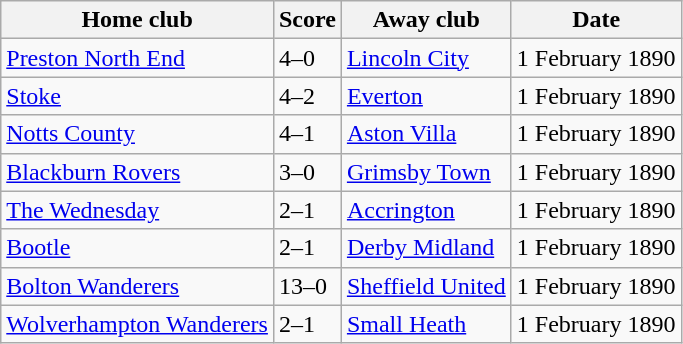<table class="wikitable">
<tr>
<th>Home club</th>
<th>Score</th>
<th>Away club</th>
<th>Date</th>
</tr>
<tr>
<td><a href='#'>Preston North End</a></td>
<td>4–0</td>
<td><a href='#'>Lincoln City</a></td>
<td>1 February 1890</td>
</tr>
<tr>
<td><a href='#'>Stoke</a></td>
<td>4–2</td>
<td><a href='#'>Everton</a></td>
<td>1 February 1890</td>
</tr>
<tr>
<td><a href='#'>Notts County</a></td>
<td>4–1</td>
<td><a href='#'>Aston Villa</a></td>
<td>1 February 1890</td>
</tr>
<tr>
<td><a href='#'>Blackburn Rovers</a></td>
<td>3–0</td>
<td><a href='#'>Grimsby Town</a></td>
<td>1 February 1890</td>
</tr>
<tr>
<td><a href='#'>The Wednesday</a></td>
<td>2–1</td>
<td><a href='#'>Accrington</a></td>
<td>1 February 1890</td>
</tr>
<tr>
<td><a href='#'>Bootle</a></td>
<td>2–1</td>
<td><a href='#'>Derby Midland</a></td>
<td>1 February 1890</td>
</tr>
<tr>
<td><a href='#'>Bolton Wanderers</a></td>
<td>13–0</td>
<td><a href='#'>Sheffield United</a></td>
<td>1 February 1890</td>
</tr>
<tr>
<td><a href='#'>Wolverhampton Wanderers</a></td>
<td>2–1</td>
<td><a href='#'>Small Heath</a></td>
<td>1 February 1890</td>
</tr>
</table>
